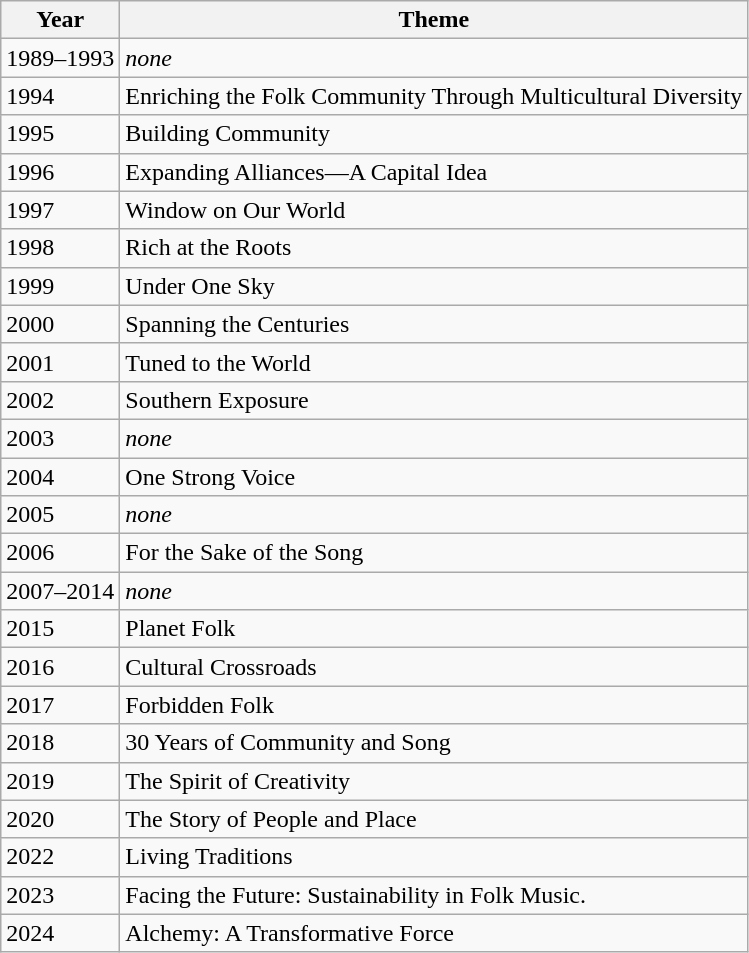<table class="wikitable">
<tr>
<th>Year</th>
<th>Theme</th>
</tr>
<tr>
<td>1989–1993</td>
<td><em>none</em></td>
</tr>
<tr>
<td>1994</td>
<td>Enriching the Folk Community Through Multicultural Diversity</td>
</tr>
<tr>
<td>1995</td>
<td>Building Community</td>
</tr>
<tr>
<td>1996</td>
<td>Expanding Alliances—A Capital Idea</td>
</tr>
<tr>
<td>1997</td>
<td>Window on Our World</td>
</tr>
<tr>
<td>1998</td>
<td>Rich at the Roots</td>
</tr>
<tr>
<td>1999</td>
<td>Under One Sky</td>
</tr>
<tr>
<td>2000</td>
<td>Spanning the Centuries</td>
</tr>
<tr>
<td>2001</td>
<td>Tuned to the World</td>
</tr>
<tr>
<td>2002</td>
<td>Southern Exposure</td>
</tr>
<tr>
<td>2003</td>
<td><em>none</em></td>
</tr>
<tr>
<td>2004</td>
<td>One Strong Voice</td>
</tr>
<tr>
<td>2005</td>
<td><em>none</em></td>
</tr>
<tr>
<td>2006</td>
<td>For the Sake of the Song</td>
</tr>
<tr>
<td>2007–2014</td>
<td><em>none</em></td>
</tr>
<tr>
<td>2015</td>
<td>Planet Folk</td>
</tr>
<tr>
<td>2016</td>
<td>Cultural Crossroads</td>
</tr>
<tr>
<td>2017</td>
<td>Forbidden Folk</td>
</tr>
<tr>
<td>2018</td>
<td>30 Years of Community and Song</td>
</tr>
<tr>
<td>2019</td>
<td>The Spirit of Creativity</td>
</tr>
<tr>
<td>2020</td>
<td>The Story of People and Place</td>
</tr>
<tr>
<td>2022</td>
<td>Living Traditions</td>
</tr>
<tr>
<td>2023</td>
<td>Facing the Future: Sustainability in Folk Music.</td>
</tr>
<tr>
<td>2024</td>
<td>Alchemy: A Transformative Force</td>
</tr>
</table>
